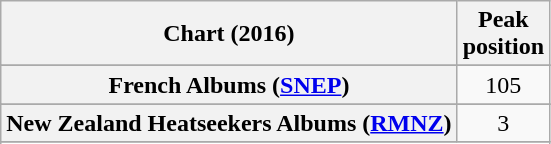<table class="wikitable sortable plainrowheaders" style="text-align:center">
<tr>
<th scope="col">Chart (2016)</th>
<th scope="col">Peak<br> position</th>
</tr>
<tr>
</tr>
<tr>
</tr>
<tr>
</tr>
<tr>
</tr>
<tr>
<th scope="row">French Albums (<a href='#'>SNEP</a>)</th>
<td>105</td>
</tr>
<tr>
</tr>
<tr>
<th scope="row">New Zealand Heatseekers Albums (<a href='#'>RMNZ</a>)</th>
<td>3</td>
</tr>
<tr>
</tr>
<tr>
</tr>
<tr>
</tr>
</table>
